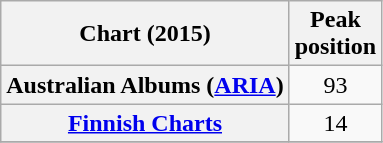<table class="wikitable sortable plainrowheaders" style="text-align:center">
<tr>
<th scope="col">Chart (2015)</th>
<th scope="col">Peak<br>position</th>
</tr>
<tr>
<th scope="row">Australian Albums (<a href='#'>ARIA</a>)</th>
<td>93</td>
</tr>
<tr>
<th scope="row"><a href='#'>Finnish Charts</a></th>
<td>14</td>
</tr>
<tr>
</tr>
</table>
